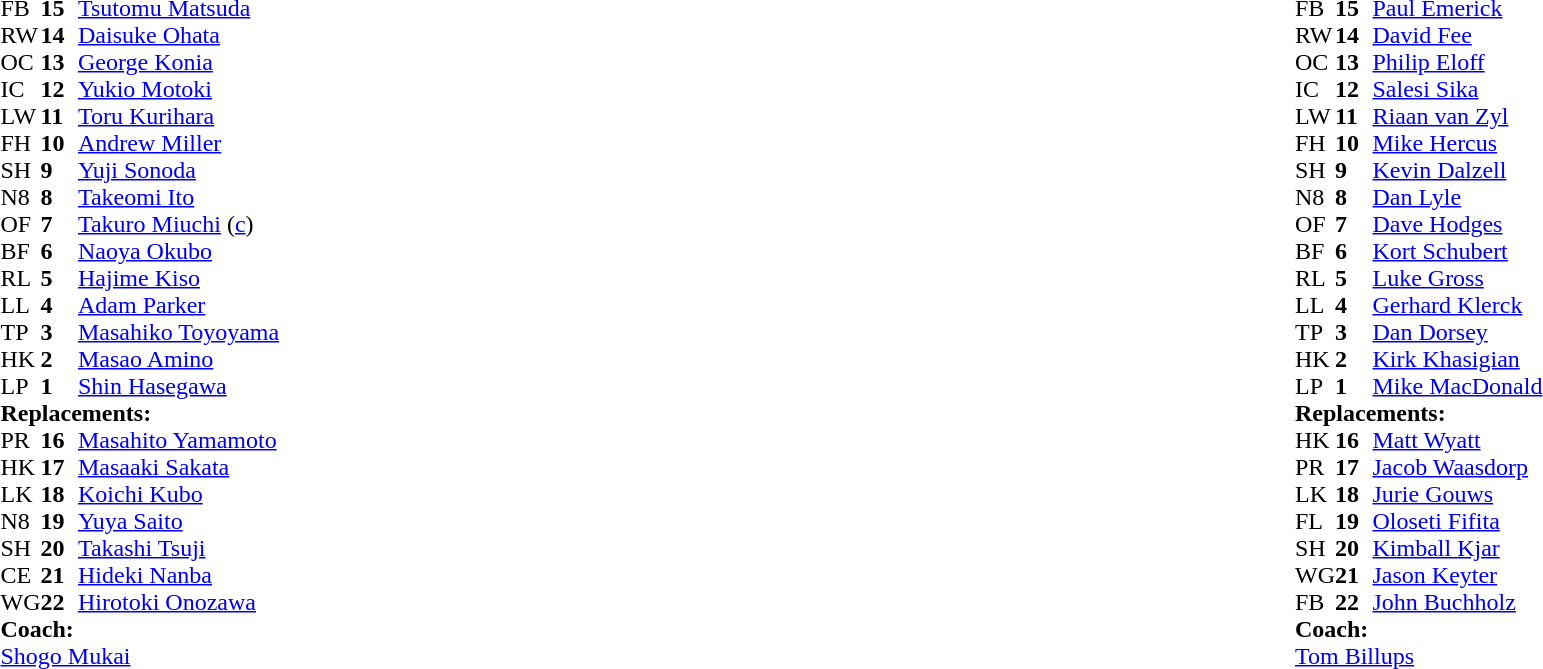<table style="width:100%">
<tr>
<td style="vertical-align:top;width:50%"><br><table cellspacing="0" cellpadding="0">
<tr>
<th width="25"></th>
<th width="25"></th>
</tr>
<tr>
<td>FB</td>
<td><strong>15</strong></td>
<td><a href='#'>Tsutomu Matsuda</a></td>
</tr>
<tr>
<td>RW</td>
<td><strong>14</strong></td>
<td><a href='#'>Daisuke Ohata</a></td>
</tr>
<tr>
<td>OC</td>
<td><strong>13</strong></td>
<td><a href='#'>George Konia</a></td>
</tr>
<tr>
<td>IC</td>
<td><strong>12</strong></td>
<td><a href='#'>Yukio Motoki</a></td>
</tr>
<tr>
<td>LW</td>
<td><strong>11</strong></td>
<td><a href='#'>Toru Kurihara</a></td>
</tr>
<tr>
<td>FH</td>
<td><strong>10</strong></td>
<td><a href='#'>Andrew Miller</a></td>
</tr>
<tr>
<td>SH</td>
<td><strong>9</strong></td>
<td><a href='#'>Yuji Sonoda</a></td>
</tr>
<tr>
<td>N8</td>
<td><strong>8</strong></td>
<td><a href='#'>Takeomi Ito</a></td>
</tr>
<tr>
<td>OF</td>
<td><strong>7</strong></td>
<td><a href='#'>Takuro Miuchi</a> (<a href='#'>c</a>)</td>
</tr>
<tr>
<td>BF</td>
<td><strong>6</strong></td>
<td><a href='#'>Naoya Okubo</a></td>
</tr>
<tr>
<td>RL</td>
<td><strong>5</strong></td>
<td><a href='#'>Hajime Kiso</a></td>
</tr>
<tr>
<td>LL</td>
<td><strong>4</strong></td>
<td><a href='#'>Adam Parker</a></td>
</tr>
<tr>
<td>TP</td>
<td><strong>3</strong></td>
<td><a href='#'>Masahiko Toyoyama</a></td>
</tr>
<tr>
<td>HK</td>
<td><strong>2</strong></td>
<td><a href='#'>Masao Amino</a></td>
</tr>
<tr>
<td>LP</td>
<td><strong>1</strong></td>
<td><a href='#'>Shin Hasegawa</a></td>
</tr>
<tr>
<td colspan="3"><strong>Replacements:</strong></td>
</tr>
<tr>
<td>PR</td>
<td><strong>16</strong></td>
<td><a href='#'>Masahito Yamamoto</a></td>
</tr>
<tr>
<td>HK</td>
<td><strong>17</strong></td>
<td><a href='#'>Masaaki Sakata</a></td>
</tr>
<tr>
<td>LK</td>
<td><strong>18</strong></td>
<td><a href='#'>Koichi Kubo</a></td>
</tr>
<tr>
<td>N8</td>
<td><strong>19</strong></td>
<td><a href='#'>Yuya Saito</a></td>
</tr>
<tr>
<td>SH</td>
<td><strong>20</strong></td>
<td><a href='#'>Takashi Tsuji</a></td>
</tr>
<tr>
<td>CE</td>
<td><strong>21</strong></td>
<td><a href='#'>Hideki Nanba</a></td>
</tr>
<tr>
<td>WG</td>
<td><strong>22</strong></td>
<td><a href='#'>Hirotoki Onozawa</a></td>
</tr>
<tr>
<td colspan="3"><strong>Coach:</strong></td>
</tr>
<tr>
<td colspan="3"><a href='#'>Shogo Mukai</a></td>
</tr>
</table>
</td>
<td style="vertical-align:top"></td>
<td style="vertical-align:top;width:50%"><br><table cellspacing="0" cellpadding="0" style="margin:auto">
<tr>
<th width="25"></th>
<th width="25"></th>
</tr>
<tr>
<td>FB</td>
<td><strong>15</strong></td>
<td><a href='#'>Paul Emerick</a></td>
</tr>
<tr>
<td>RW</td>
<td><strong>14</strong></td>
<td><a href='#'>David Fee</a></td>
</tr>
<tr>
<td>OC</td>
<td><strong>13</strong></td>
<td><a href='#'>Philip Eloff</a></td>
</tr>
<tr>
<td>IC</td>
<td><strong>12</strong></td>
<td><a href='#'>Salesi Sika</a></td>
</tr>
<tr>
<td>LW</td>
<td><strong>11</strong></td>
<td><a href='#'>Riaan van Zyl</a></td>
</tr>
<tr>
<td>FH</td>
<td><strong>10</strong></td>
<td><a href='#'>Mike Hercus</a></td>
</tr>
<tr>
<td>SH</td>
<td><strong>9</strong></td>
<td><a href='#'>Kevin Dalzell</a></td>
</tr>
<tr>
<td>N8</td>
<td><strong>8</strong></td>
<td><a href='#'>Dan Lyle</a></td>
</tr>
<tr>
<td>OF</td>
<td><strong>7</strong></td>
<td><a href='#'>Dave Hodges</a></td>
</tr>
<tr>
<td>BF</td>
<td><strong>6</strong></td>
<td><a href='#'>Kort Schubert</a></td>
</tr>
<tr>
<td>RL</td>
<td><strong>5</strong></td>
<td><a href='#'>Luke Gross</a></td>
</tr>
<tr>
<td>LL</td>
<td><strong>4</strong></td>
<td><a href='#'>Gerhard Klerck</a></td>
</tr>
<tr>
<td>TP</td>
<td><strong>3</strong></td>
<td><a href='#'>Dan Dorsey</a></td>
</tr>
<tr>
<td>HK</td>
<td><strong>2</strong></td>
<td><a href='#'>Kirk Khasigian</a></td>
</tr>
<tr>
<td>LP</td>
<td><strong>1</strong></td>
<td><a href='#'>Mike MacDonald</a></td>
</tr>
<tr>
<td colspan="3"><strong>Replacements:</strong></td>
</tr>
<tr>
<td>HK</td>
<td><strong>16</strong></td>
<td><a href='#'>Matt Wyatt</a></td>
</tr>
<tr>
<td>PR</td>
<td><strong>17</strong></td>
<td><a href='#'>Jacob Waasdorp</a></td>
</tr>
<tr>
<td>LK</td>
<td><strong>18</strong></td>
<td><a href='#'>Jurie Gouws</a></td>
</tr>
<tr>
<td>FL</td>
<td><strong>19</strong></td>
<td><a href='#'>Oloseti Fifita</a></td>
</tr>
<tr>
<td>SH</td>
<td><strong>20</strong></td>
<td><a href='#'>Kimball Kjar</a></td>
</tr>
<tr>
<td>WG</td>
<td><strong>21</strong></td>
<td><a href='#'>Jason Keyter</a></td>
</tr>
<tr>
<td>FB</td>
<td><strong>22</strong></td>
<td><a href='#'>John Buchholz</a></td>
</tr>
<tr>
<td colspan="3"><strong>Coach:</strong></td>
</tr>
<tr>
<td colspan="3"><a href='#'>Tom Billups</a></td>
</tr>
</table>
</td>
</tr>
</table>
